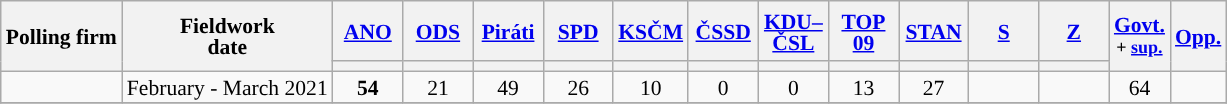<table class="wikitable sortable mw-datatable" style="text-align:center;font-size:90%;line-height:14px;">
<tr style="height:40px;">
<th rowspan="2">Polling firm</th>
<th rowspan="2">Fieldwork<br>date</th>
<th class="unsortable" style="width:40px;"><a href='#'>ANO</a></th>
<th class="unsortable" style="width:40px;"><a href='#'>ODS</a></th>
<th class="unsortable" style="width:40px;"><a href='#'>Piráti</a></th>
<th class="unsortable" style="width:40px;"><a href='#'>SPD</a></th>
<th class="unsortable" style="width:40px;"><a href='#'>KSČM</a></th>
<th class="unsortable" style="width:40px;"><a href='#'>ČSSD</a></th>
<th class="unsortable" style="width:40px;"><a href='#'>KDU–<br>ČSL</a></th>
<th class="unsortable" style="width:40px;"><a href='#'>TOP 09</a></th>
<th class="unsortable" style="width:40px;"><a href='#'>STAN</a></th>
<th class="unsortable" style="width:40px;"><a href='#'>S</a></th>
<th class="unsortable" style="width:40px;"><a href='#'>Z</a></th>
<th rowspan="2"><a href='#'>Govt.</a><br><small>+ <a href='#'>sup.</a></small></th>
<th rowspan="2"><a href='#'>Opp.</a></th>
</tr>
<tr>
<th class="unsortable" style="color:inherit;background:"></th>
<th class="unsortable" style="color:inherit;background:"></th>
<th class="unsortable" style="color:inherit;background:"></th>
<th class="unsortable" style="color:inherit;background:"></th>
<th class="unsortable" style="color:inherit;background:"></th>
<th class="unsortable" style="color:inherit;background:"></th>
<th class="unsortable" style="color:inherit;background:"></th>
<th class="unsortable" style="color:inherit;background:"></th>
<th class="unsortable" style="color:inherit;background:"></th>
<th class="unsortable" style="color:inherit;background:"></th>
<th class="unsortable" style="color:inherit;background:"></th>
</tr>
<tr>
<td></td>
<td>February - March 2021</td>
<td><strong>54</strong></td>
<td>21</td>
<td>49</td>
<td>26</td>
<td>10</td>
<td>0</td>
<td>0</td>
<td>13</td>
<td>27</td>
<td></td>
<td></td>
<td>64</td>
<td></td>
</tr>
<tr>
</tr>
</table>
